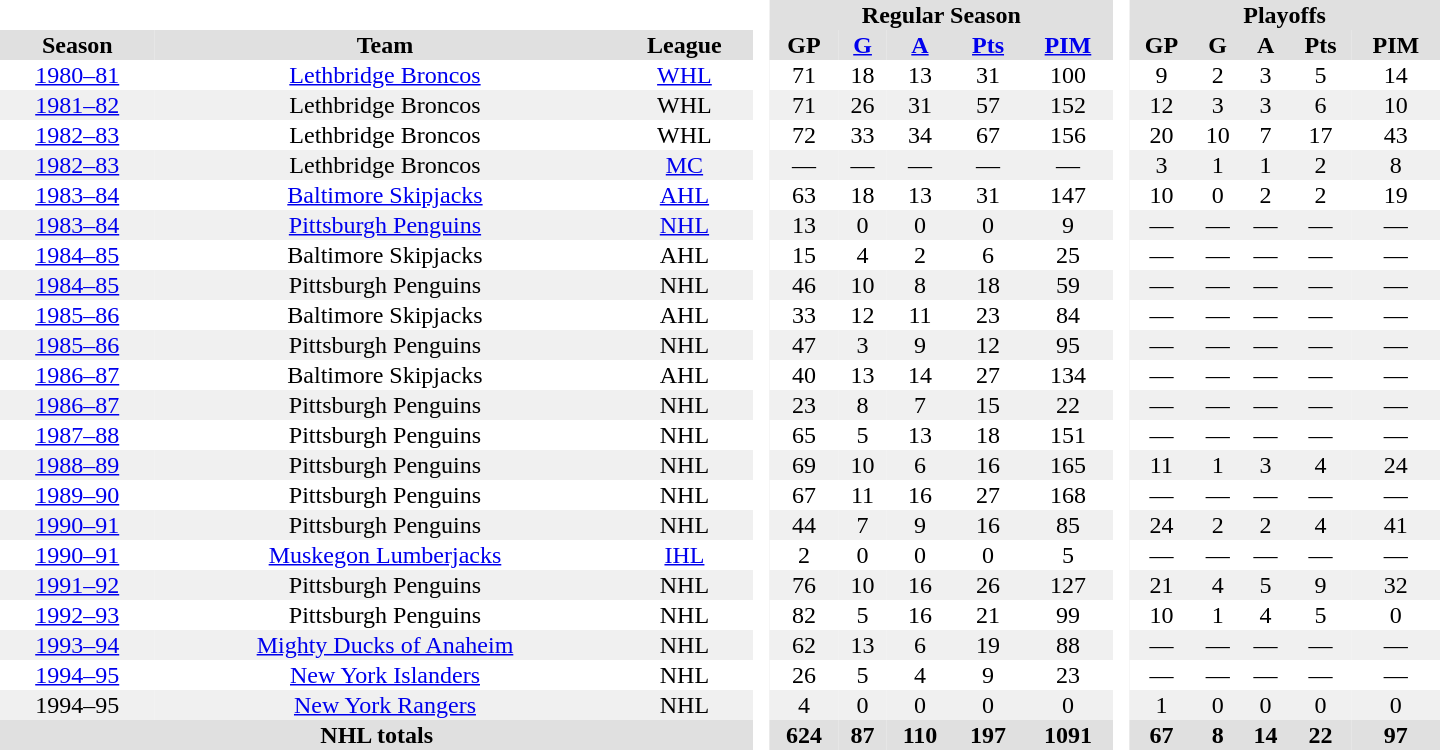<table border="0" cellpadding="1" cellspacing="0" style="text-align:center; width:60em">
<tr bgcolor="#e0e0e0">
<th colspan="3"  bgcolor="#ffffff"> </th>
<th rowspan="99" bgcolor="#ffffff"> </th>
<th colspan="5">Regular Season</th>
<th rowspan="99" bgcolor="#ffffff"> </th>
<th colspan="5">Playoffs</th>
</tr>
<tr bgcolor="#e0e0e0">
<th>Season</th>
<th>Team</th>
<th>League</th>
<th>GP</th>
<th><a href='#'>G</a></th>
<th><a href='#'>A</a></th>
<th><a href='#'>Pts</a></th>
<th><a href='#'>PIM</a></th>
<th>GP</th>
<th>G</th>
<th>A</th>
<th>Pts</th>
<th>PIM</th>
</tr>
<tr>
<td><a href='#'>1980–81</a></td>
<td><a href='#'>Lethbridge Broncos</a></td>
<td><a href='#'>WHL</a></td>
<td>71</td>
<td>18</td>
<td>13</td>
<td>31</td>
<td>100</td>
<td>9</td>
<td>2</td>
<td>3</td>
<td>5</td>
<td>14</td>
</tr>
<tr bgcolor="#f0f0f0">
<td><a href='#'>1981–82</a></td>
<td>Lethbridge Broncos</td>
<td>WHL</td>
<td>71</td>
<td>26</td>
<td>31</td>
<td>57</td>
<td>152</td>
<td>12</td>
<td>3</td>
<td>3</td>
<td>6</td>
<td>10</td>
</tr>
<tr>
<td><a href='#'>1982–83</a></td>
<td>Lethbridge Broncos</td>
<td>WHL</td>
<td>72</td>
<td>33</td>
<td>34</td>
<td>67</td>
<td>156</td>
<td>20</td>
<td>10</td>
<td>7</td>
<td>17</td>
<td>43</td>
</tr>
<tr bgcolor="#f0f0f0">
<td><a href='#'>1982–83</a></td>
<td>Lethbridge Broncos</td>
<td><a href='#'>MC</a></td>
<td>—</td>
<td>—</td>
<td>—</td>
<td>—</td>
<td>—</td>
<td>3</td>
<td>1</td>
<td>1</td>
<td>2</td>
<td>8</td>
</tr>
<tr>
<td><a href='#'>1983–84</a></td>
<td><a href='#'>Baltimore Skipjacks</a></td>
<td><a href='#'>AHL</a></td>
<td>63</td>
<td>18</td>
<td>13</td>
<td>31</td>
<td>147</td>
<td>10</td>
<td>0</td>
<td>2</td>
<td>2</td>
<td>19</td>
</tr>
<tr bgcolor="#f0f0f0">
<td><a href='#'>1983–84</a></td>
<td><a href='#'>Pittsburgh Penguins</a></td>
<td><a href='#'>NHL</a></td>
<td>13</td>
<td>0</td>
<td>0</td>
<td>0</td>
<td>9</td>
<td>—</td>
<td>—</td>
<td>—</td>
<td>—</td>
<td>—</td>
</tr>
<tr>
<td><a href='#'>1984–85</a></td>
<td>Baltimore Skipjacks</td>
<td>AHL</td>
<td>15</td>
<td>4</td>
<td>2</td>
<td>6</td>
<td>25</td>
<td>—</td>
<td>—</td>
<td>—</td>
<td>—</td>
<td>—</td>
</tr>
<tr bgcolor="#f0f0f0">
<td><a href='#'>1984–85</a></td>
<td>Pittsburgh Penguins</td>
<td>NHL</td>
<td>46</td>
<td>10</td>
<td>8</td>
<td>18</td>
<td>59</td>
<td>—</td>
<td>—</td>
<td>—</td>
<td>—</td>
<td>—</td>
</tr>
<tr>
<td><a href='#'>1985–86</a></td>
<td>Baltimore Skipjacks</td>
<td>AHL</td>
<td>33</td>
<td>12</td>
<td>11</td>
<td>23</td>
<td>84</td>
<td>—</td>
<td>—</td>
<td>—</td>
<td>—</td>
<td>—</td>
</tr>
<tr bgcolor="#f0f0f0">
<td><a href='#'>1985–86</a></td>
<td>Pittsburgh Penguins</td>
<td>NHL</td>
<td>47</td>
<td>3</td>
<td>9</td>
<td>12</td>
<td>95</td>
<td>—</td>
<td>—</td>
<td>—</td>
<td>—</td>
<td>—</td>
</tr>
<tr>
<td><a href='#'>1986–87</a></td>
<td>Baltimore Skipjacks</td>
<td>AHL</td>
<td>40</td>
<td>13</td>
<td>14</td>
<td>27</td>
<td>134</td>
<td>—</td>
<td>—</td>
<td>—</td>
<td>—</td>
<td>—</td>
</tr>
<tr bgcolor="#f0f0f0">
<td><a href='#'>1986–87</a></td>
<td>Pittsburgh Penguins</td>
<td>NHL</td>
<td>23</td>
<td>8</td>
<td>7</td>
<td>15</td>
<td>22</td>
<td>—</td>
<td>—</td>
<td>—</td>
<td>—</td>
<td>—</td>
</tr>
<tr>
<td><a href='#'>1987–88</a></td>
<td>Pittsburgh Penguins</td>
<td>NHL</td>
<td>65</td>
<td>5</td>
<td>13</td>
<td>18</td>
<td>151</td>
<td>—</td>
<td>—</td>
<td>—</td>
<td>—</td>
<td>—</td>
</tr>
<tr bgcolor="#f0f0f0">
<td><a href='#'>1988–89</a></td>
<td>Pittsburgh Penguins</td>
<td>NHL</td>
<td>69</td>
<td>10</td>
<td>6</td>
<td>16</td>
<td>165</td>
<td>11</td>
<td>1</td>
<td>3</td>
<td>4</td>
<td>24</td>
</tr>
<tr>
<td><a href='#'>1989–90</a></td>
<td>Pittsburgh Penguins</td>
<td>NHL</td>
<td>67</td>
<td>11</td>
<td>16</td>
<td>27</td>
<td>168</td>
<td>—</td>
<td>—</td>
<td>—</td>
<td>—</td>
<td>—</td>
</tr>
<tr bgcolor="#f0f0f0">
<td><a href='#'>1990–91</a></td>
<td>Pittsburgh Penguins</td>
<td>NHL</td>
<td>44</td>
<td>7</td>
<td>9</td>
<td>16</td>
<td>85</td>
<td>24</td>
<td>2</td>
<td>2</td>
<td>4</td>
<td>41</td>
</tr>
<tr>
<td><a href='#'>1990–91</a></td>
<td><a href='#'>Muskegon Lumberjacks</a></td>
<td><a href='#'>IHL</a></td>
<td>2</td>
<td>0</td>
<td>0</td>
<td>0</td>
<td>5</td>
<td>—</td>
<td>—</td>
<td>—</td>
<td>—</td>
<td>—</td>
</tr>
<tr bgcolor="#f0f0f0">
<td><a href='#'>1991–92</a></td>
<td>Pittsburgh Penguins</td>
<td>NHL</td>
<td>76</td>
<td>10</td>
<td>16</td>
<td>26</td>
<td>127</td>
<td>21</td>
<td>4</td>
<td>5</td>
<td>9</td>
<td>32</td>
</tr>
<tr>
<td><a href='#'>1992–93</a></td>
<td>Pittsburgh Penguins</td>
<td>NHL</td>
<td>82</td>
<td>5</td>
<td>16</td>
<td>21</td>
<td>99</td>
<td>10</td>
<td>1</td>
<td>4</td>
<td>5</td>
<td>0</td>
</tr>
<tr bgcolor="#f0f0f0">
<td><a href='#'>1993–94</a></td>
<td><a href='#'>Mighty Ducks of Anaheim</a></td>
<td>NHL</td>
<td>62</td>
<td>13</td>
<td>6</td>
<td>19</td>
<td>88</td>
<td>—</td>
<td>—</td>
<td>—</td>
<td>—</td>
<td>—</td>
</tr>
<tr>
<td><a href='#'>1994–95</a></td>
<td><a href='#'>New York Islanders</a></td>
<td>NHL</td>
<td>26</td>
<td>5</td>
<td>4</td>
<td>9</td>
<td>23</td>
<td>—</td>
<td>—</td>
<td>—</td>
<td>—</td>
<td>—</td>
</tr>
<tr bgcolor="#f0f0f0">
<td>1994–95</td>
<td><a href='#'>New York Rangers</a></td>
<td>NHL</td>
<td>4</td>
<td>0</td>
<td>0</td>
<td>0</td>
<td>0</td>
<td>1</td>
<td>0</td>
<td>0</td>
<td>0</td>
<td>0</td>
</tr>
<tr bgcolor="#e0e0e0">
<th colspan="3">NHL totals</th>
<th>624</th>
<th>87</th>
<th>110</th>
<th>197</th>
<th>1091</th>
<th>67</th>
<th>8</th>
<th>14</th>
<th>22</th>
<th>97</th>
</tr>
</table>
